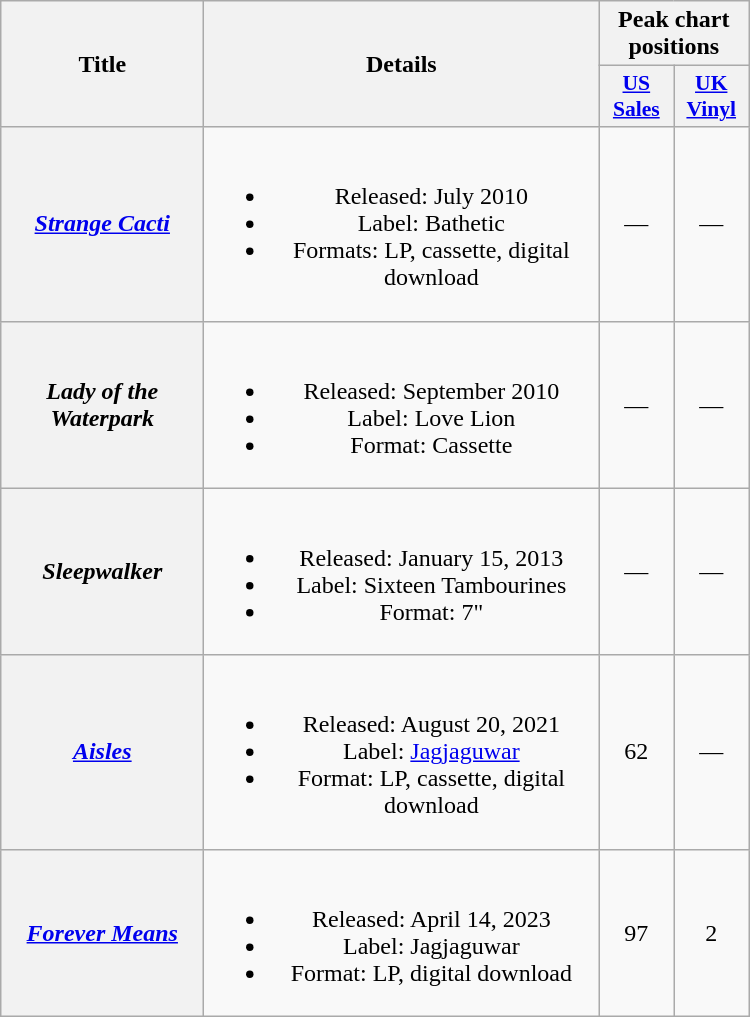<table class="wikitable plainrowheaders" style="text-align:center;">
<tr>
<th scope="col" rowspan="2" style="width:8em;">Title</th>
<th scope="col" rowspan="2" style="width:16em;">Details</th>
<th scope="col" colspan="2">Peak chart positions</th>
</tr>
<tr>
<th scope="col" style="width:3em;font-size:90%;"><a href='#'>US<br>Sales</a><br></th>
<th scope="col" style="width:3em;font-size:90%;"><a href='#'>UK<br>Vinyl</a><br></th>
</tr>
<tr>
<th scope="row"><em><a href='#'>Strange Cacti</a></em></th>
<td><br><ul><li>Released: July 2010</li><li>Label: Bathetic</li><li>Formats: LP, cassette, digital download</li></ul></td>
<td>—</td>
<td>—</td>
</tr>
<tr>
<th scope="row"><em>Lady of the Waterpark</em></th>
<td><br><ul><li>Released: September 2010</li><li>Label: Love Lion</li><li>Format: Cassette</li></ul></td>
<td>—</td>
<td>—</td>
</tr>
<tr>
<th scope="row"><em>Sleepwalker</em></th>
<td><br><ul><li>Released: January 15, 2013</li><li>Label: Sixteen Tambourines</li><li>Format: 7"</li></ul></td>
<td>—</td>
<td>—</td>
</tr>
<tr>
<th scope="row"><em><a href='#'>Aisles</a></em></th>
<td><br><ul><li>Released: August 20, 2021</li><li>Label: <a href='#'>Jagjaguwar</a></li><li>Format: LP, cassette, digital download</li></ul></td>
<td>62</td>
<td>—</td>
</tr>
<tr>
<th scope="row"><em><a href='#'>Forever Means</a></em></th>
<td><br><ul><li>Released: April 14, 2023</li><li>Label: Jagjaguwar</li><li>Format: LP, digital download</li></ul></td>
<td>97</td>
<td>2</td>
</tr>
</table>
